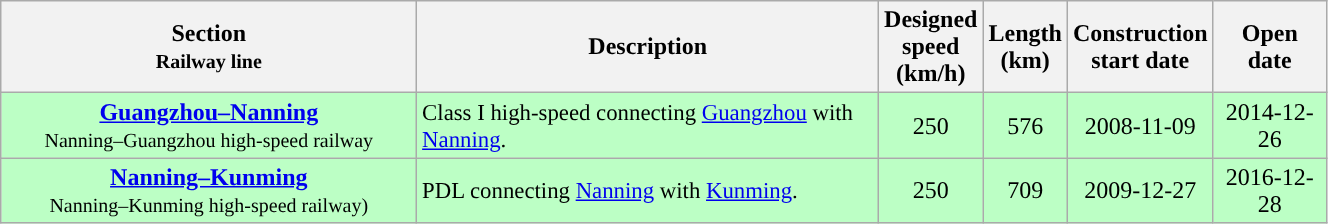<table class="wikitable sortable" width=70% style="font-size:100%;text-align: center;">
<tr>
<th width="270"><strong>Section</strong> <br> <small> Railway line </small></th>
<th><strong>Description</strong></th>
<th><strong>Designed <br> speed <br> (km/h)</strong> <br></th>
<th><strong>Length <br> (km)</strong> <br></th>
<th><strong>Construction <br> start date</strong> <br></th>
<th><strong>Open date</strong> <br></th>
</tr>
<tr style="background:#bcffc5;">
<td style="font-size:100%;"><strong><a href='#'>Guangzhou–Nanning</a></strong> <br> <small>Nanning–Guangzhou high-speed railway</small></td>
<td style="font-size:95%; text-align:left">Class I high-speed connecting <a href='#'>Guangzhou</a> with <a href='#'>Nanning</a>.</td>
<td>250</td>
<td>576</td>
<td>2008-11-09</td>
<td>2014-12-26</td>
</tr>
<tr style="background:#bcffc5;">
<td style="font-size:100%;"><strong><a href='#'>Nanning–Kunming</a></strong> <br> <small>Nanning–Kunming high-speed railway)</small></td>
<td style="font-size:95%; text-align:left">PDL connecting <a href='#'>Nanning</a> with <a href='#'>Kunming</a>.</td>
<td>250</td>
<td>709</td>
<td>2009-12-27</td>
<td>2016-12-28</td>
</tr>
</table>
